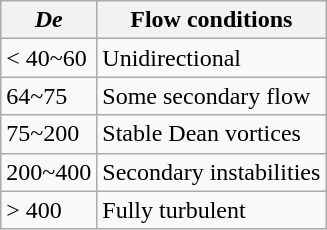<table class="wikitable">
<tr>
<th><strong><em>De</em></strong></th>
<th>Flow conditions</th>
</tr>
<tr>
<td>< 40~60</td>
<td>Unidirectional</td>
</tr>
<tr>
<td>64~75</td>
<td>Some secondary flow</td>
</tr>
<tr>
<td>75~200</td>
<td>Stable Dean vortices</td>
</tr>
<tr>
<td>200~400</td>
<td>Secondary instabilities</td>
</tr>
<tr>
<td>> 400</td>
<td>Fully turbulent</td>
</tr>
</table>
